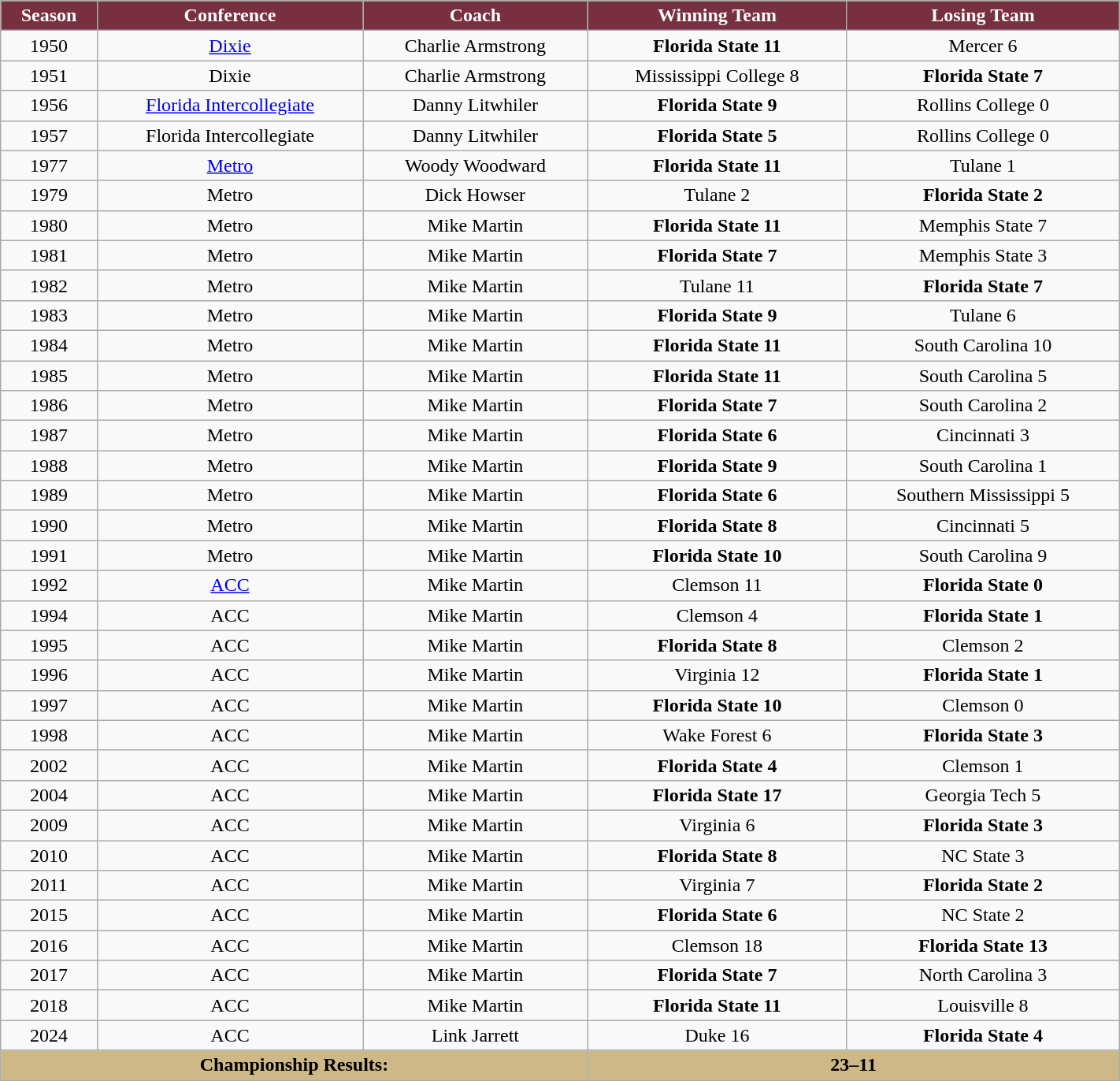<table cellpadding="1" style="width:75%;" class="wikitable">
<tr>
<th style="background:#782F40; color:white;">Season</th>
<th style="background:#782F40; color:white;">Conference</th>
<th style="background:#782F40; color:white;">Coach</th>
<th style="background:#782F40; color:white;">Winning Team</th>
<th style="background:#782F40; color:white;">Losing Team</th>
</tr>
<tr style="text-align:center;">
<td>1950</td>
<td><a href='#'>Dixie</a></td>
<td>Charlie Armstrong</td>
<td><strong>Florida State 11</strong></td>
<td>Mercer 6</td>
</tr>
<tr style="text-align:center;">
<td>1951</td>
<td>Dixie</td>
<td>Charlie Armstrong</td>
<td>Mississippi College 8</td>
<td><strong>Florida State 7</strong></td>
</tr>
<tr style="text-align:center;">
<td>1956</td>
<td><a href='#'>Florida Intercollegiate</a></td>
<td>Danny Litwhiler</td>
<td><strong>Florida State 9</strong></td>
<td>Rollins College 0</td>
</tr>
<tr style="text-align:center;">
<td>1957</td>
<td>Florida Intercollegiate</td>
<td>Danny Litwhiler</td>
<td><strong>Florida State 5</strong></td>
<td>Rollins College 0</td>
</tr>
<tr style="text-align:center;">
<td>1977</td>
<td><a href='#'>Metro</a></td>
<td>Woody Woodward</td>
<td><strong>Florida State 11</strong></td>
<td>Tulane 1</td>
</tr>
<tr style="text-align:center;">
<td>1979</td>
<td>Metro</td>
<td>Dick Howser</td>
<td>Tulane 2</td>
<td><strong>Florida State 2</strong></td>
</tr>
<tr style="text-align:center;">
<td>1980</td>
<td>Metro</td>
<td>Mike Martin</td>
<td><strong>Florida State 11</strong></td>
<td>Memphis State 7</td>
</tr>
<tr style="text-align:center;">
<td>1981</td>
<td>Metro</td>
<td>Mike Martin</td>
<td><strong>Florida State 7</strong></td>
<td>Memphis State 3</td>
</tr>
<tr style="text-align:center;">
<td>1982</td>
<td>Metro</td>
<td>Mike Martin</td>
<td>Tulane 11</td>
<td><strong>Florida State 7</strong></td>
</tr>
<tr style="text-align:center;">
<td>1983</td>
<td>Metro</td>
<td>Mike Martin</td>
<td><strong>Florida State 9</strong></td>
<td>Tulane 6</td>
</tr>
<tr style="text-align:center;">
<td>1984</td>
<td>Metro</td>
<td>Mike Martin</td>
<td><strong>Florida State 11</strong></td>
<td>South Carolina 10</td>
</tr>
<tr style="text-align:center;">
<td>1985</td>
<td>Metro</td>
<td>Mike Martin</td>
<td><strong>Florida State 11</strong></td>
<td>South Carolina 5</td>
</tr>
<tr style="text-align:center;">
<td>1986</td>
<td>Metro</td>
<td>Mike Martin</td>
<td><strong>Florida State 7</strong></td>
<td>South Carolina 2</td>
</tr>
<tr style="text-align:center;">
<td>1987</td>
<td>Metro</td>
<td>Mike Martin</td>
<td><strong>Florida State 6</strong></td>
<td>Cincinnati 3</td>
</tr>
<tr style="text-align:center;">
<td>1988</td>
<td>Metro</td>
<td>Mike Martin</td>
<td><strong>Florida State 9</strong></td>
<td>South Carolina 1</td>
</tr>
<tr style="text-align:center;">
<td>1989</td>
<td>Metro</td>
<td>Mike Martin</td>
<td><strong>Florida State 6</strong></td>
<td>Southern Mississippi 5</td>
</tr>
<tr style="text-align:center;">
<td>1990</td>
<td>Metro</td>
<td>Mike Martin</td>
<td><strong>Florida State 8</strong></td>
<td>Cincinnati 5</td>
</tr>
<tr style="text-align:center;">
<td>1991</td>
<td>Metro</td>
<td>Mike Martin</td>
<td><strong>Florida State 10</strong></td>
<td>South Carolina 9</td>
</tr>
<tr style="text-align:center;">
<td>1992</td>
<td><a href='#'>ACC</a></td>
<td>Mike Martin</td>
<td>Clemson 11</td>
<td><strong>Florida State 0</strong></td>
</tr>
<tr style="text-align:center;">
<td>1994</td>
<td>ACC</td>
<td>Mike Martin</td>
<td>Clemson 4</td>
<td><strong>Florida State 1</strong></td>
</tr>
<tr style="text-align:center;">
<td>1995</td>
<td>ACC</td>
<td>Mike Martin</td>
<td><strong>Florida State 8</strong></td>
<td>Clemson 2</td>
</tr>
<tr style="text-align:center;">
<td>1996</td>
<td>ACC</td>
<td>Mike Martin</td>
<td>Virginia 12</td>
<td><strong>Florida State 1</strong></td>
</tr>
<tr style="text-align:center;">
<td>1997</td>
<td>ACC</td>
<td>Mike Martin</td>
<td><strong>Florida State 10</strong></td>
<td>Clemson 0</td>
</tr>
<tr style="text-align:center;">
<td>1998</td>
<td>ACC</td>
<td>Mike Martin</td>
<td>Wake Forest 6</td>
<td><strong>Florida State 3</strong></td>
</tr>
<tr style="text-align:center;">
<td>2002</td>
<td>ACC</td>
<td>Mike Martin</td>
<td><strong>Florida State 4</strong></td>
<td>Clemson 1</td>
</tr>
<tr style="text-align:center;">
<td>2004</td>
<td>ACC</td>
<td>Mike Martin</td>
<td><strong>Florida State 17</strong></td>
<td>Georgia Tech 5</td>
</tr>
<tr style="text-align:center;">
<td>2009</td>
<td>ACC</td>
<td>Mike Martin</td>
<td>Virginia 6</td>
<td><strong>Florida State 3</strong></td>
</tr>
<tr style="text-align:center;">
<td>2010</td>
<td>ACC</td>
<td>Mike Martin</td>
<td><strong>Florida State 8</strong></td>
<td>NC State 3</td>
</tr>
<tr style="text-align:center;">
<td>2011</td>
<td>ACC</td>
<td>Mike Martin</td>
<td>Virginia 7</td>
<td><strong>Florida State 2</strong></td>
</tr>
<tr style="text-align:center;">
<td>2015</td>
<td>ACC</td>
<td>Mike Martin</td>
<td><strong>Florida State 6</strong></td>
<td>NC State 2</td>
</tr>
<tr style="text-align:center;">
<td>2016</td>
<td>ACC</td>
<td>Mike Martin</td>
<td>Clemson 18</td>
<td><strong>Florida State 13</strong></td>
</tr>
<tr style="text-align:center;">
<td>2017</td>
<td>ACC</td>
<td>Mike Martin</td>
<td><strong>Florida State 7</strong></td>
<td>North Carolina 3</td>
</tr>
<tr style="text-align:center;">
<td>2018</td>
<td>ACC</td>
<td>Mike Martin</td>
<td><strong>Florida State 11</strong></td>
<td>Louisville 8</td>
</tr>
<tr style="text-align:center;">
<td>2024</td>
<td>ACC</td>
<td>Link Jarrett</td>
<td>Duke 16</td>
<td><strong>Florida State 4</strong></td>
</tr>
<tr style="text-align:center;" class="sortbottom">
<th colspan="3;" style="background:#CEB888; color:black;">Championship Results:</th>
<th colspan="2;" style="background:#CEB888; color:black;">23–11</th>
</tr>
</table>
